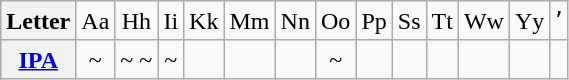<table class="wikitable" style="text-align: center">
<tr>
<th>Letter</th>
<td>Aa</td>
<td>Hh</td>
<td>Ii</td>
<td>Kk</td>
<td>Mm</td>
<td>Nn</td>
<td>Oo</td>
<td>Pp</td>
<td>Ss</td>
<td>Tt</td>
<td>Ww</td>
<td>Yy</td>
<td>ʼ</td>
</tr>
<tr>
<th><a href='#'>IPA</a></th>
<td> ~ </td>
<td> ~  ~ </td>
<td> ~ </td>
<td></td>
<td></td>
<td></td>
<td> ~ </td>
<td></td>
<td></td>
<td></td>
<td></td>
<td></td>
<td></td>
</tr>
</table>
